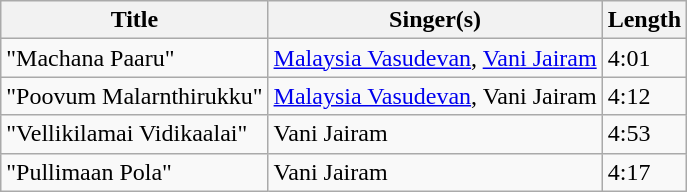<table class="wikitable">
<tr>
<th>Title</th>
<th>Singer(s)</th>
<th>Length</th>
</tr>
<tr>
<td>"Machana Paaru"</td>
<td><a href='#'>Malaysia Vasudevan</a>, <a href='#'>Vani Jairam</a></td>
<td>4:01</td>
</tr>
<tr>
<td>"Poovum Malarnthirukku"</td>
<td><a href='#'>Malaysia Vasudevan</a>, Vani Jairam</td>
<td>4:12</td>
</tr>
<tr>
<td>"Vellikilamai Vidikaalai"</td>
<td>Vani Jairam</td>
<td>4:53</td>
</tr>
<tr>
<td>"Pullimaan Pola"</td>
<td>Vani Jairam</td>
<td>4:17</td>
</tr>
</table>
